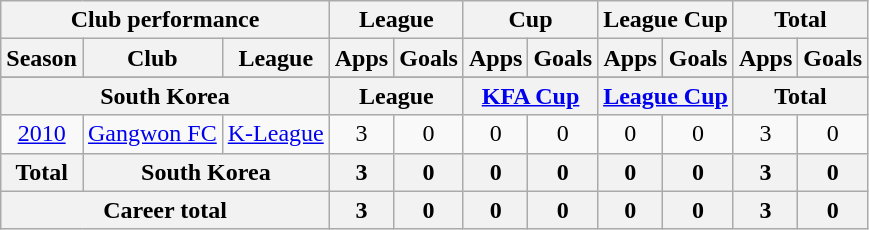<table class="wikitable" style="text-align:center">
<tr>
<th colspan=3>Club performance</th>
<th colspan=2>League</th>
<th colspan=2>Cup</th>
<th colspan=2>League Cup</th>
<th colspan=2>Total</th>
</tr>
<tr>
<th>Season</th>
<th>Club</th>
<th>League</th>
<th>Apps</th>
<th>Goals</th>
<th>Apps</th>
<th>Goals</th>
<th>Apps</th>
<th>Goals</th>
<th>Apps</th>
<th>Goals</th>
</tr>
<tr>
</tr>
<tr>
<th colspan=3>South Korea</th>
<th colspan=2>League</th>
<th colspan=2><a href='#'>KFA Cup</a></th>
<th colspan=2><a href='#'>League Cup</a></th>
<th colspan=2>Total</th>
</tr>
<tr>
<td><a href='#'>2010</a></td>
<td rowspan=1><a href='#'>Gangwon FC</a></td>
<td rowspan="1"><a href='#'>K-League</a></td>
<td>3</td>
<td>0</td>
<td>0</td>
<td>0</td>
<td>0</td>
<td>0</td>
<td>3</td>
<td>0</td>
</tr>
<tr>
<th rowspan=1>Total</th>
<th colspan=2>South Korea</th>
<th>3</th>
<th>0</th>
<th>0</th>
<th>0</th>
<th>0</th>
<th>0</th>
<th>3</th>
<th>0</th>
</tr>
<tr>
<th colspan=3>Career total</th>
<th>3</th>
<th>0</th>
<th>0</th>
<th>0</th>
<th>0</th>
<th>0</th>
<th>3</th>
<th>0</th>
</tr>
</table>
